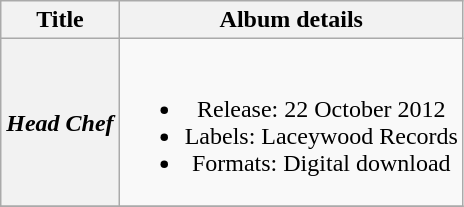<table class="wikitable plainrowheaders" style="text-align:center;">
<tr>
<th scope="col">Title</th>
<th scope="col">Album details</th>
</tr>
<tr>
<th scope="row"><em>Head Chef</em></th>
<td><br><ul><li>Release: 22 October 2012</li><li>Labels: Laceywood Records</li><li>Formats: Digital download</li></ul></td>
</tr>
<tr>
</tr>
</table>
